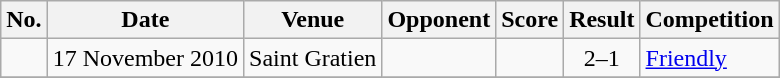<table class="wikitable sortable">
<tr>
<th scope="col">No.</th>
<th scope="col">Date</th>
<th scope="col">Venue</th>
<th scope="col">Opponent</th>
<th scope="col">Score</th>
<th scope="col">Result</th>
<th scope="col">Competition</th>
</tr>
<tr>
<td></td>
<td>17 November 2010</td>
<td>Saint Gratien</td>
<td></td>
<td></td>
<td style="text-align:center">2–1</td>
<td><a href='#'>Friendly</a></td>
</tr>
<tr>
</tr>
</table>
